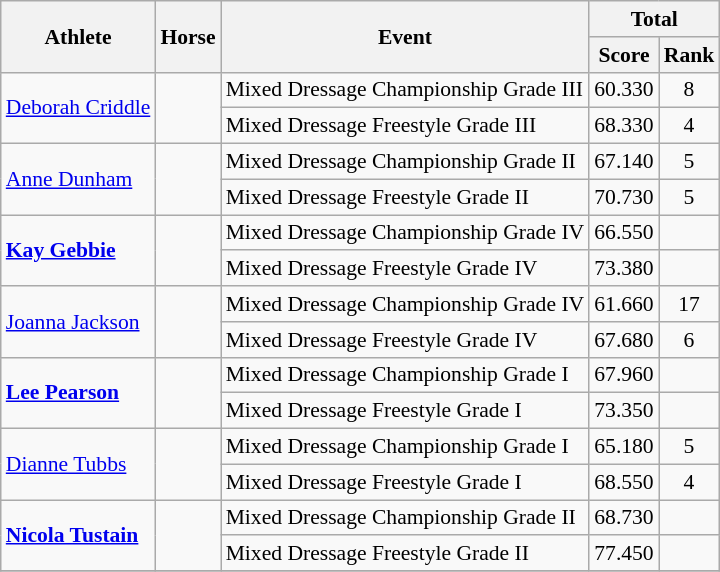<table class=wikitable style="font-size:90%">
<tr>
<th rowspan="2">Athlete</th>
<th rowspan="2">Horse</th>
<th rowspan="2">Event</th>
<th colspan="2">Total</th>
</tr>
<tr>
<th>Score</th>
<th>Rank</th>
</tr>
<tr>
<td rowspan="2"><a href='#'>Deborah Criddle</a></td>
<td rowspan="2"></td>
<td>Mixed Dressage Championship Grade III</td>
<td align="center">60.330</td>
<td align="center">8</td>
</tr>
<tr>
<td>Mixed Dressage Freestyle Grade III</td>
<td align="center">68.330</td>
<td align="center">4</td>
</tr>
<tr>
<td rowspan="2"><a href='#'>Anne Dunham</a></td>
<td rowspan="2"></td>
<td>Mixed Dressage Championship Grade II</td>
<td align="center">67.140</td>
<td align="center">5</td>
</tr>
<tr>
<td>Mixed Dressage Freestyle Grade II</td>
<td align="center">70.730</td>
<td align="center">5</td>
</tr>
<tr>
<td rowspan="2"><strong><a href='#'>Kay Gebbie</a></strong></td>
<td rowspan="2"></td>
<td>Mixed Dressage Championship Grade IV</td>
<td align="center">66.550</td>
<td align="center"></td>
</tr>
<tr>
<td>Mixed Dressage Freestyle Grade IV</td>
<td align="center">73.380</td>
<td align="center"></td>
</tr>
<tr>
<td rowspan="2"><a href='#'>Joanna Jackson</a></td>
<td rowspan="2"></td>
<td>Mixed Dressage Championship Grade IV</td>
<td align="center">61.660</td>
<td align="center">17</td>
</tr>
<tr>
<td>Mixed Dressage Freestyle Grade IV</td>
<td align="center">67.680</td>
<td align="center">6</td>
</tr>
<tr>
<td rowspan="2"><strong><a href='#'>Lee Pearson</a></strong></td>
<td rowspan="2"></td>
<td>Mixed Dressage Championship Grade I</td>
<td align="center">67.960</td>
<td align="center"></td>
</tr>
<tr>
<td>Mixed Dressage Freestyle Grade I</td>
<td align="center">73.350</td>
<td align="center"></td>
</tr>
<tr>
<td rowspan="2"><a href='#'>Dianne Tubbs</a></td>
<td rowspan="2"></td>
<td>Mixed Dressage Championship Grade I</td>
<td align="center">65.180</td>
<td align="center">5</td>
</tr>
<tr>
<td>Mixed Dressage Freestyle Grade I</td>
<td align="center">68.550</td>
<td align="center">4</td>
</tr>
<tr>
<td rowspan="2"><strong><a href='#'>Nicola Tustain</a></strong></td>
<td rowspan="2"></td>
<td>Mixed Dressage Championship Grade II</td>
<td align="center">68.730</td>
<td align="center"></td>
</tr>
<tr>
<td>Mixed Dressage Freestyle Grade II</td>
<td align="center">77.450</td>
<td align="center"></td>
</tr>
<tr>
</tr>
</table>
